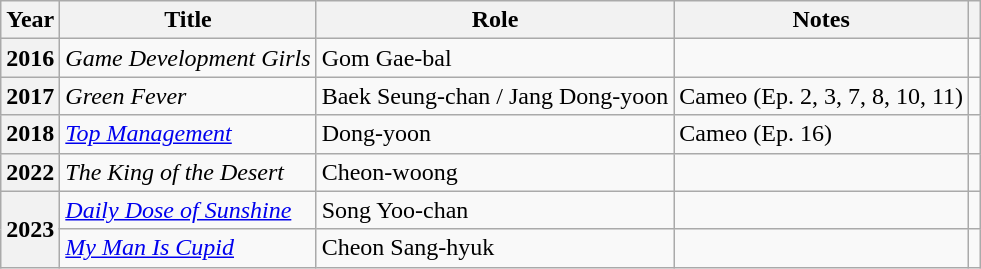<table class="wikitable plainrowheaders">
<tr>
<th scope="col">Year</th>
<th scope="col">Title</th>
<th scope="col">Role</th>
<th scope="col">Notes</th>
<th scope="col" class="unsortable"></th>
</tr>
<tr>
<th scope="row">2016</th>
<td><em>Game Development Girls</em></td>
<td>Gom Gae-bal</td>
<td></td>
<td style="text-align:center"></td>
</tr>
<tr>
<th scope="row">2017</th>
<td><em>Green Fever</em> </td>
<td>Baek Seung-chan / Jang Dong-yoon</td>
<td>Cameo (Ep. 2, 3, 7, 8, 10, 11)</td>
<td style="text-align:center"></td>
</tr>
<tr>
<th scope="row">2018</th>
<td><em><a href='#'>Top Management</a></em></td>
<td>Dong-yoon</td>
<td>Cameo (Ep. 16)</td>
<td style="text-align:center"></td>
</tr>
<tr>
<th scope="row">2022</th>
<td><em>The King of the Desert</em></td>
<td>Cheon-woong</td>
<td></td>
<td style="text-align:center"></td>
</tr>
<tr>
<th scope="row" rowspan="2">2023</th>
<td><em><a href='#'>Daily Dose of Sunshine</a></em></td>
<td>Song Yoo-chan</td>
<td></td>
<td style="text-align:center"></td>
</tr>
<tr>
<td><em><a href='#'>My Man Is Cupid</a></em></td>
<td>Cheon Sang-hyuk</td>
<td></td>
<td style="text-align:center"></td>
</tr>
</table>
